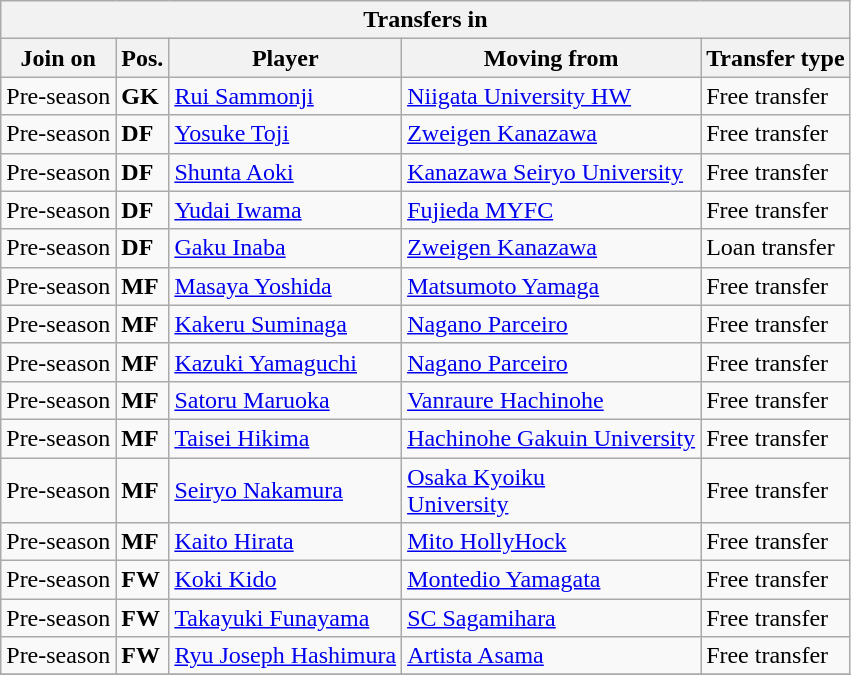<table class="wikitable sortable" style=“text-align:left;>
<tr>
<th colspan="5">Transfers in</th>
</tr>
<tr>
<th>Join on</th>
<th>Pos.</th>
<th>Player</th>
<th>Moving from</th>
<th>Transfer type</th>
</tr>
<tr>
<td>Pre-season</td>
<td><strong>GK</strong></td>
<td> <a href='#'>Rui Sammonji</a></td>
<td> <a href='#'>Niigata University HW</a></td>
<td>Free transfer</td>
</tr>
<tr>
<td>Pre-season</td>
<td><strong>DF</strong></td>
<td> <a href='#'>Yosuke Toji</a></td>
<td> <a href='#'>Zweigen Kanazawa</a></td>
<td>Free transfer</td>
</tr>
<tr>
<td>Pre-season</td>
<td><strong>DF</strong></td>
<td> <a href='#'>Shunta Aoki</a></td>
<td> <a href='#'>Kanazawa Seiryo University</a></td>
<td>Free transfer</td>
</tr>
<tr>
<td>Pre-season</td>
<td><strong>DF</strong></td>
<td> <a href='#'>Yudai Iwama</a></td>
<td> <a href='#'>Fujieda MYFC</a></td>
<td>Free transfer</td>
</tr>
<tr>
<td>Pre-season</td>
<td><strong>DF</strong></td>
<td> <a href='#'>Gaku Inaba</a></td>
<td> <a href='#'>Zweigen Kanazawa</a></td>
<td>Loan transfer</td>
</tr>
<tr>
<td>Pre-season</td>
<td><strong>MF</strong></td>
<td> <a href='#'>Masaya Yoshida</a></td>
<td> <a href='#'>Matsumoto Yamaga</a></td>
<td>Free transfer</td>
</tr>
<tr>
<td>Pre-season</td>
<td><strong>MF</strong></td>
<td> <a href='#'>Kakeru Suminaga</a></td>
<td> <a href='#'>Nagano Parceiro</a></td>
<td>Free transfer</td>
</tr>
<tr>
<td>Pre-season</td>
<td><strong>MF</strong></td>
<td> <a href='#'>Kazuki Yamaguchi</a></td>
<td> <a href='#'>Nagano Parceiro</a></td>
<td>Free transfer</td>
</tr>
<tr>
<td>Pre-season</td>
<td><strong>MF</strong></td>
<td> <a href='#'>Satoru Maruoka</a></td>
<td> <a href='#'>Vanraure Hachinohe</a></td>
<td>Free transfer</td>
</tr>
<tr>
<td>Pre-season</td>
<td><strong>MF</strong></td>
<td> <a href='#'>Taisei Hikima</a></td>
<td> <a href='#'>Hachinohe Gakuin University</a></td>
<td>Free transfer</td>
</tr>
<tr>
<td>Pre-season</td>
<td><strong>MF</strong></td>
<td> <a href='#'>Seiryo Nakamura</a></td>
<td> <a href='#'>Osaka Kyoiku<br>University</a></td>
<td>Free transfer</td>
</tr>
<tr>
<td>Pre-season</td>
<td><strong>MF</strong></td>
<td> <a href='#'>Kaito Hirata</a></td>
<td> <a href='#'>Mito HollyHock</a></td>
<td>Free transfer</td>
</tr>
<tr>
<td>Pre-season</td>
<td><strong>FW</strong></td>
<td> <a href='#'>Koki Kido</a></td>
<td> <a href='#'>Montedio Yamagata</a></td>
<td>Free transfer</td>
</tr>
<tr>
<td>Pre-season</td>
<td><strong>FW</strong></td>
<td> <a href='#'>Takayuki Funayama</a></td>
<td> <a href='#'>SC Sagamihara</a></td>
<td>Free transfer</td>
</tr>
<tr>
<td>Pre-season</td>
<td><strong>FW</strong></td>
<td> <a href='#'>Ryu Joseph Hashimura</a></td>
<td> <a href='#'>Artista Asama</a></td>
<td>Free transfer</td>
</tr>
<tr>
</tr>
</table>
